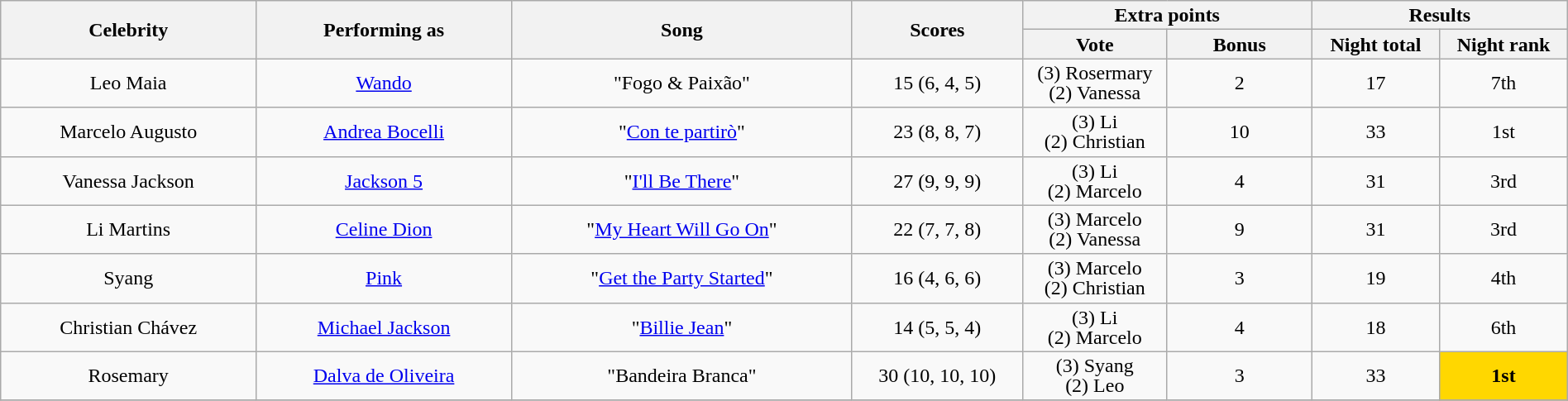<table class="wikitable" style="font-size:100%; line-height:16px; text-align:center" width="100%">
<tr>
<th rowspan="2" style="width:15.0%;">Celebrity</th>
<th rowspan="2" style="width:15.0%;">Performing as</th>
<th rowspan="2" style="width:20.0%;">Song</th>
<th rowspan="2" style="width:10.0%;">Scores</th>
<th colspan="2">Extra points</th>
<th colspan="2">Results</th>
</tr>
<tr>
<th style="width:08.5%;">Vote</th>
<th style="width:08.5%;">Bonus</th>
<th style="width:07.5%;">Night total</th>
<th style="width:07.5%;">Night rank</th>
</tr>
<tr>
<td>Leo Maia</td>
<td><a href='#'>Wando</a></td>
<td>"Fogo & Paixão"</td>
<td>15 (6, 4, 5)</td>
<td>(3) Rosermary<br>(2) Vanessa</td>
<td>2</td>
<td>17</td>
<td>7th</td>
</tr>
<tr>
<td>Marcelo Augusto</td>
<td><a href='#'>Andrea Bocelli</a></td>
<td>"<a href='#'>Con te partirò</a>"</td>
<td>23 (8, 8, 7)</td>
<td>(3) Li<br>(2) Christian</td>
<td>10</td>
<td>33</td>
<td>1st</td>
</tr>
<tr>
<td>Vanessa Jackson</td>
<td><a href='#'>Jackson 5</a></td>
<td>"<a href='#'>I'll Be There</a>"</td>
<td>27 (9, 9, 9)</td>
<td>(3) Li<br>(2) Marcelo</td>
<td>4</td>
<td>31</td>
<td>3rd</td>
</tr>
<tr>
<td>Li Martins</td>
<td><a href='#'>Celine Dion</a></td>
<td>"<a href='#'>My Heart Will Go On</a>"</td>
<td>22 (7, 7, 8)</td>
<td>(3) Marcelo<br>(2) Vanessa</td>
<td>9</td>
<td>31</td>
<td>3rd</td>
</tr>
<tr>
<td>Syang</td>
<td><a href='#'>Pink</a></td>
<td>"<a href='#'>Get the Party Started</a>"</td>
<td>16 (4, 6, 6)</td>
<td>(3) Marcelo<br>(2) Christian</td>
<td>3</td>
<td>19</td>
<td>4th</td>
</tr>
<tr>
<td>Christian Chávez</td>
<td><a href='#'>Michael Jackson</a></td>
<td>"<a href='#'>Billie Jean</a>"</td>
<td>14 (5, 5, 4)</td>
<td>(3) Li<br>(2) Marcelo</td>
<td>4</td>
<td>18</td>
<td>6th</td>
</tr>
<tr>
<td>Rosemary</td>
<td><a href='#'>Dalva de Oliveira</a></td>
<td>"Bandeira Branca"</td>
<td>30 (10, 10, 10)</td>
<td>(3) Syang<br>(2) Leo</td>
<td>3</td>
<td>33</td>
<td bgcolor="FFD700"><strong>1st</strong></td>
</tr>
<tr>
</tr>
</table>
